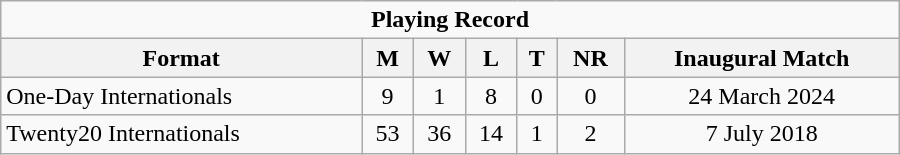<table class="wikitable" style="text-align: center; width: 600px;">
<tr>
<td colspan=7 align="center"><strong>Playing Record</strong></td>
</tr>
<tr>
<th>Format</th>
<th>M</th>
<th>W</th>
<th>L</th>
<th>T</th>
<th>NR</th>
<th>Inaugural Match</th>
</tr>
<tr>
<td align="left">One-Day Internationals</td>
<td>9</td>
<td>1</td>
<td>8</td>
<td>0</td>
<td>0</td>
<td>24 March 2024</td>
</tr>
<tr>
<td align="left">Twenty20 Internationals</td>
<td>53</td>
<td>36</td>
<td>14</td>
<td>1</td>
<td>2</td>
<td>7 July 2018</td>
</tr>
</table>
